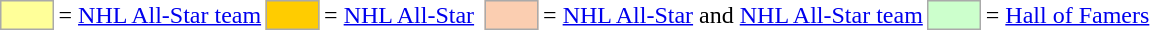<table>
<tr>
<td style="background-color:#FFFF99; border:1px solid #aaaaaa; width:2em;"></td>
<td>= <a href='#'>NHL All-Star team</a></td>
<td style="background-color:#FFCC00; border:1px solid #aaaaaa; width:2em;"></td>
<td>= <a href='#'>NHL All-Star</a></td>
<td></td>
<td style="background-color:#FBCEB1; border:1px solid #aaaaaa; width:2em;"></td>
<td>= <a href='#'>NHL All-Star</a>  and <a href='#'>NHL All-Star team</a></td>
<td style="background-color:#CCFFCC; border:1px solid #aaaaaa; width:2em;"></td>
<td>= <a href='#'>Hall of Famers</a></td>
</tr>
</table>
